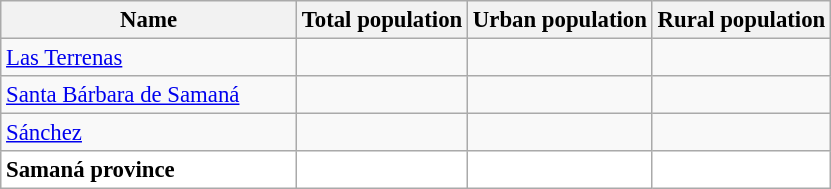<table class="wikitable sortable" style="text-align:right; font-size:95%;">
<tr>
<th width="190px">Name</th>
<th>Total population</th>
<th>Urban population</th>
<th>Rural population</th>
</tr>
<tr>
<td align="left"><a href='#'>Las Terrenas</a></td>
<td></td>
<td></td>
<td></td>
</tr>
<tr>
<td align="left"><a href='#'>Santa Bárbara de Samaná</a></td>
<td></td>
<td></td>
<td></td>
</tr>
<tr>
<td align="left"><a href='#'>Sánchez</a></td>
<td></td>
<td></td>
<td></td>
</tr>
<tr style="background:white">
<td align="left"><strong>Samaná province</strong></td>
<td></td>
<td></td>
<td></td>
</tr>
</table>
